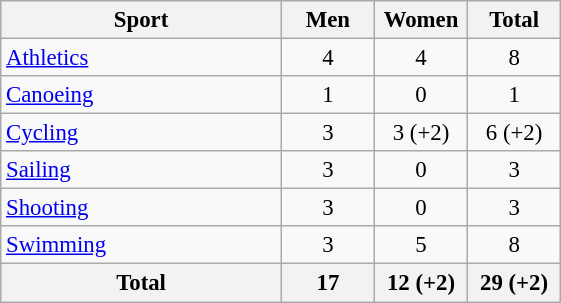<table class="wikitable sortable" style="text-align:center; font-size: 95%;">
<tr>
<th width=180>Sport</th>
<th width=55>Men</th>
<th width=55>Women</th>
<th width=55>Total</th>
</tr>
<tr>
<td style="text-align:left;"><a href='#'>Athletics</a></td>
<td>4</td>
<td>4</td>
<td>8</td>
</tr>
<tr>
<td style="text-align:left;"><a href='#'>Canoeing</a></td>
<td>1</td>
<td>0</td>
<td>1</td>
</tr>
<tr>
<td style="text-align:left;"><a href='#'>Cycling</a></td>
<td>3</td>
<td>3 (+2)</td>
<td>6 (+2)</td>
</tr>
<tr>
<td style="text-align:left;"><a href='#'>Sailing</a></td>
<td>3</td>
<td>0</td>
<td>3</td>
</tr>
<tr>
<td style="text-align:left;"><a href='#'>Shooting</a></td>
<td>3</td>
<td>0</td>
<td>3</td>
</tr>
<tr>
<td style="text-align:left;"><a href='#'>Swimming</a></td>
<td>3</td>
<td>5</td>
<td>8</td>
</tr>
<tr class="sortbottom">
<th>Total</th>
<th>17</th>
<th>12 (+2)</th>
<th>29 (+2)</th>
</tr>
</table>
